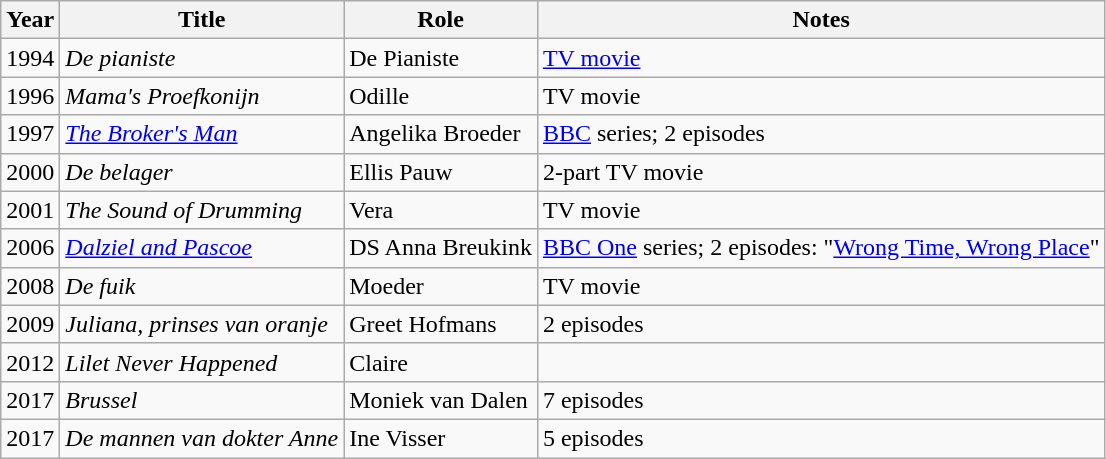<table class="wikitable">
<tr>
<th>Year</th>
<th>Title</th>
<th>Role</th>
<th>Notes</th>
</tr>
<tr>
<td>1994</td>
<td><em>De pianiste</em></td>
<td>De Pianiste</td>
<td><a href='#'>TV movie</a></td>
</tr>
<tr>
<td>1996</td>
<td><em>Mama's Proefkonijn</em></td>
<td>Odille</td>
<td>TV movie</td>
</tr>
<tr>
<td>1997</td>
<td><em><a href='#'>The Broker's Man</a></em></td>
<td>Angelika Broeder</td>
<td><a href='#'>BBC</a> series; 2 episodes</td>
</tr>
<tr>
<td>2000</td>
<td><em>De belager</em></td>
<td>Ellis Pauw</td>
<td>2-part TV movie</td>
</tr>
<tr>
<td>2001</td>
<td><em>The Sound of Drumming</em></td>
<td>Vera</td>
<td>TV movie</td>
</tr>
<tr>
<td>2006</td>
<td><em><a href='#'>Dalziel and Pascoe</a></em></td>
<td>DS Anna Breukink</td>
<td><a href='#'>BBC One</a> series; 2 episodes: "<a href='#'>Wrong Time, Wrong Place</a>"</td>
</tr>
<tr>
<td>2008</td>
<td><em>De fuik</em></td>
<td>Moeder</td>
<td>TV movie</td>
</tr>
<tr>
<td>2009</td>
<td><em>Juliana, prinses van oranje</em></td>
<td>Greet Hofmans</td>
<td>2 episodes</td>
</tr>
<tr>
<td>2012</td>
<td><em>Lilet Never Happened</em></td>
<td>Claire</td>
<td></td>
</tr>
<tr>
<td>2017</td>
<td><em>Brussel</em></td>
<td>Moniek van Dalen</td>
<td>7 episodes</td>
</tr>
<tr>
<td>2017</td>
<td><em>De mannen van dokter Anne</em></td>
<td>Ine Visser</td>
<td>5 episodes</td>
</tr>
</table>
